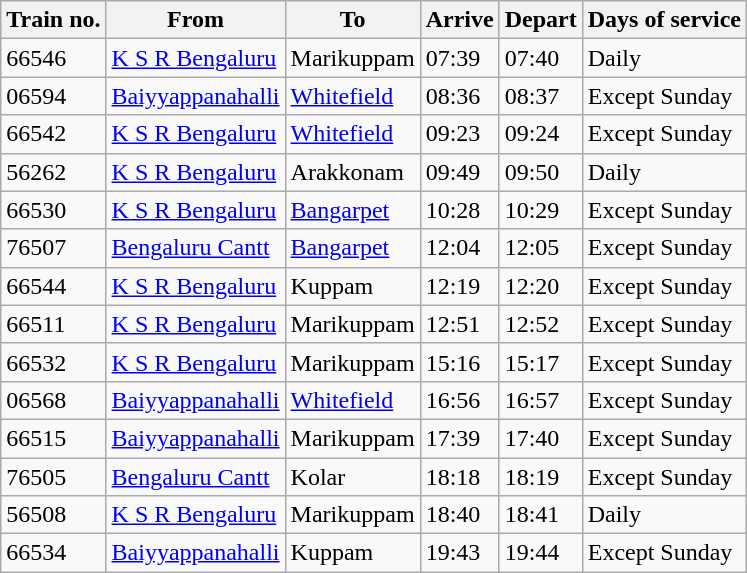<table class="wikitable">
<tr>
<th>Train no.</th>
<th>From</th>
<th>To</th>
<th>Arrive</th>
<th>Depart</th>
<th>Days of service</th>
</tr>
<tr>
<td>66546</td>
<td><a href='#'>K S R Bengaluru</a></td>
<td>Marikuppam</td>
<td>07:39</td>
<td>07:40</td>
<td>Daily</td>
</tr>
<tr>
<td>06594</td>
<td><a href='#'>Baiyyappanahalli</a></td>
<td><a href='#'>Whitefield</a></td>
<td>08:36</td>
<td>08:37</td>
<td>Except Sunday</td>
</tr>
<tr>
<td>66542</td>
<td><a href='#'>K S R Bengaluru</a></td>
<td><a href='#'>Whitefield</a></td>
<td>09:23</td>
<td>09:24</td>
<td>Except Sunday</td>
</tr>
<tr>
<td>56262</td>
<td><a href='#'>K S R Bengaluru</a></td>
<td>Arakkonam</td>
<td>09:49</td>
<td>09:50</td>
<td>Daily</td>
</tr>
<tr>
<td>66530</td>
<td><a href='#'>K S R Bengaluru</a></td>
<td><a href='#'>Bangarpet</a></td>
<td>10:28</td>
<td>10:29</td>
<td>Except Sunday</td>
</tr>
<tr>
<td>76507</td>
<td><a href='#'>Bengaluru Cantt</a></td>
<td><a href='#'>Bangarpet</a></td>
<td>12:04</td>
<td>12:05</td>
<td>Except Sunday</td>
</tr>
<tr>
<td>66544</td>
<td><a href='#'>K S R Bengaluru</a></td>
<td>Kuppam</td>
<td>12:19</td>
<td>12:20</td>
<td>Except Sunday</td>
</tr>
<tr>
<td>66511</td>
<td><a href='#'>K S R Bengaluru</a></td>
<td>Marikuppam</td>
<td>12:51</td>
<td>12:52</td>
<td>Except Sunday</td>
</tr>
<tr>
<td>66532</td>
<td><a href='#'>K S R Bengaluru</a></td>
<td>Marikuppam</td>
<td>15:16</td>
<td>15:17</td>
<td>Except Sunday</td>
</tr>
<tr>
<td>06568</td>
<td><a href='#'>Baiyyappanahalli</a></td>
<td><a href='#'>Whitefield</a></td>
<td>16:56</td>
<td>16:57</td>
<td>Except Sunday</td>
</tr>
<tr>
<td>66515</td>
<td><a href='#'>Baiyyappanahalli</a></td>
<td>Marikuppam</td>
<td>17:39</td>
<td>17:40</td>
<td>Except Sunday</td>
</tr>
<tr>
<td>76505</td>
<td><a href='#'>Bengaluru Cantt</a></td>
<td>Kolar</td>
<td>18:18</td>
<td>18:19</td>
<td>Except Sunday</td>
</tr>
<tr>
<td>56508</td>
<td><a href='#'>K S R Bengaluru</a></td>
<td>Marikuppam</td>
<td>18:40</td>
<td>18:41</td>
<td>Daily</td>
</tr>
<tr>
<td>66534</td>
<td><a href='#'>Baiyyappanahalli</a></td>
<td>Kuppam</td>
<td>19:43</td>
<td>19:44</td>
<td>Except Sunday</td>
</tr>
</table>
